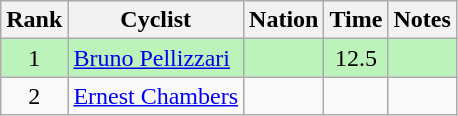<table class="wikitable sortable" style="text-align:center">
<tr>
<th>Rank</th>
<th>Cyclist</th>
<th>Nation</th>
<th>Time</th>
<th>Notes</th>
</tr>
<tr bgcolor=bbf3bb>
<td>1</td>
<td align=left><a href='#'>Bruno Pellizzari</a></td>
<td align=left></td>
<td>12.5</td>
<td></td>
</tr>
<tr>
<td>2</td>
<td align=left><a href='#'>Ernest Chambers</a></td>
<td align=left></td>
<td></td>
<td></td>
</tr>
</table>
